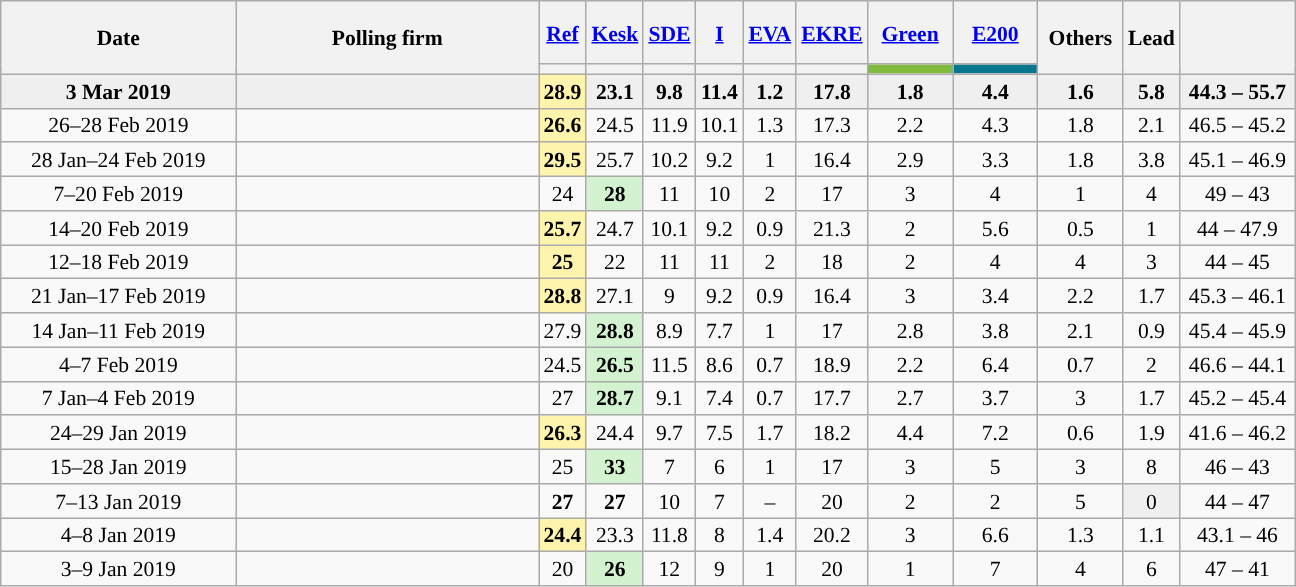<table class="wikitable" style="text-align:center; font-size:90%; line-height:16px;">
<tr style="height:42px;">
<th style="width:150px;" rowspan="2">Date</th>
<th style="width:195px;" rowspan="2">Polling firm</th>
<th><a href='#'><span>Ref</span></a></th>
<th><a href='#'><span>Kesk</span></a></th>
<th><a href='#'><span>SDE</span></a></th>
<th><a href='#'><span>I</span></a></th>
<th><a href='#'><span>EVA</span></a></th>
<th><a href='#'><span>EKRE</span></a></th>
<th><a href='#'><span>Green</span></a></th>
<th><a href='#'><span>E200</span></a></th>
<th style="width:50px;" rowspan="2">Others</th>
<th style="width:20px;" rowspan="2">Lead</th>
<th style="width:70px;" rowspan="2"></th>
</tr>
<tr>
<th style="background:"></th>
<th style="background:"></th>
<th style="background:"></th>
<th style="background:"></th>
<th style="background:"></th>
<th style="background:"></th>
<th style="background:#80BB3D; width:50px;"></th>
<th style="background:#06778D; width:50px;"></th>
</tr>
<tr style="background:#EFEFEF; font-weight:bold;">
<td>3 Mar 2019</td>
<td></td>
<td style="background:#FEF4AE">28.9</td>
<td>23.1</td>
<td>9.8</td>
<td>11.4</td>
<td>1.2</td>
<td>17.8</td>
<td>1.8</td>
<td>4.4</td>
<td>1.6</td>
<td style="background:">5.8</td>
<td>44.3 – 55.7</td>
</tr>
<tr>
<td>26–28 Feb 2019</td>
<td></td>
<td style="background:#FEF4AE"><strong>26.6</strong></td>
<td>24.5</td>
<td>11.9</td>
<td>10.1</td>
<td>1.3</td>
<td>17.3</td>
<td>2.2</td>
<td>4.3</td>
<td>1.8</td>
<td style="background:">2.1</td>
<td>46.5 – 45.2</td>
</tr>
<tr>
<td>28 Jan–24 Feb 2019</td>
<td></td>
<td style="background:#FEF4AE"><strong>29.5</strong></td>
<td>25.7</td>
<td>10.2</td>
<td>9.2</td>
<td>1</td>
<td>16.4</td>
<td>2.9</td>
<td>3.3</td>
<td>1.8</td>
<td style="background:">3.8</td>
<td>45.1 – 46.9</td>
</tr>
<tr>
<td>7–20 Feb 2019</td>
<td></td>
<td>24</td>
<td style="background:#D3F2D0;"><strong>28</strong></td>
<td>11</td>
<td>10</td>
<td>2</td>
<td>17</td>
<td>3</td>
<td>4</td>
<td>1</td>
<td style="background:">4</td>
<td>49 – 43</td>
</tr>
<tr>
<td>14–20 Feb 2019</td>
<td></td>
<td style="background:#FEF4AE"><strong>25.7</strong></td>
<td>24.7</td>
<td>10.1</td>
<td>9.2</td>
<td>0.9</td>
<td>21.3</td>
<td>2</td>
<td>5.6</td>
<td>0.5</td>
<td style="background:">1</td>
<td>44 – 47.9</td>
</tr>
<tr>
<td>12–18 Feb 2019</td>
<td></td>
<td style="background:#FEF4AE"><strong>25</strong></td>
<td>22</td>
<td>11</td>
<td>11</td>
<td>2</td>
<td>18</td>
<td>2</td>
<td>4</td>
<td>4</td>
<td style="background:">3</td>
<td>44 – 45</td>
</tr>
<tr>
<td>21 Jan–17 Feb 2019</td>
<td></td>
<td style="background:#FEF4AE"><strong>28.8</strong></td>
<td>27.1</td>
<td>9</td>
<td>9.2</td>
<td>0.9</td>
<td>16.4</td>
<td>3</td>
<td>3.4</td>
<td>2.2</td>
<td style="background:">1.7</td>
<td>45.3 – 46.1</td>
</tr>
<tr>
<td>14 Jan–11 Feb 2019</td>
<td></td>
<td>27.9</td>
<td style="background:#D3F2D0;"><strong>28.8</strong></td>
<td>8.9</td>
<td>7.7</td>
<td>1</td>
<td>17</td>
<td>2.8</td>
<td>3.8</td>
<td>2.1</td>
<td style="background:">0.9</td>
<td>45.4 – 45.9</td>
</tr>
<tr>
<td>4–7 Feb 2019</td>
<td></td>
<td>24.5</td>
<td style="background:#D3F2D0;"><strong>26.5</strong></td>
<td>11.5</td>
<td>8.6</td>
<td>0.7</td>
<td>18.9</td>
<td>2.2</td>
<td>6.4</td>
<td>0.7</td>
<td style="background:">2</td>
<td>46.6 – 44.1</td>
</tr>
<tr>
<td>7 Jan–4 Feb 2019</td>
<td></td>
<td>27</td>
<td style="background:#D3F2D0;"><strong>28.7</strong></td>
<td>9.1</td>
<td>7.4</td>
<td>0.7</td>
<td>17.7</td>
<td>2.7</td>
<td>3.7</td>
<td>3</td>
<td style="background:">1.7</td>
<td>45.2 – 45.4</td>
</tr>
<tr>
<td>24–29 Jan 2019</td>
<td></td>
<td style="background:#FEF4AE"><strong>26.3</strong></td>
<td>24.4</td>
<td>9.7</td>
<td>7.5</td>
<td>1.7</td>
<td>18.2</td>
<td>4.4</td>
<td>7.2</td>
<td>0.6</td>
<td style="background:">1.9</td>
<td>41.6 – 46.2</td>
</tr>
<tr>
<td>15–28 Jan 2019</td>
<td></td>
<td>25</td>
<td style="background:#D3F2D0;"><strong>33</strong></td>
<td>7</td>
<td>6</td>
<td>1</td>
<td>17</td>
<td>3</td>
<td>5</td>
<td>3</td>
<td style="background:">8</td>
<td>46 – 43</td>
</tr>
<tr>
<td>7–13 Jan 2019</td>
<td></td>
<td><strong>27</strong></td>
<td><strong>27</strong></td>
<td>10</td>
<td>7</td>
<td>–</td>
<td>20</td>
<td>2</td>
<td>2</td>
<td>5</td>
<td style="background:#EFEFEF;">0</td>
<td>44 – 47</td>
</tr>
<tr>
<td>4–8 Jan 2019</td>
<td></td>
<td style="background:#FEF4AE"><strong>24.4</strong></td>
<td>23.3</td>
<td>11.8</td>
<td>8</td>
<td>1.4</td>
<td>20.2</td>
<td>3</td>
<td>6.6</td>
<td>1.3</td>
<td style="background:">1.1</td>
<td>43.1 – 46</td>
</tr>
<tr>
<td>3–9 Jan 2019</td>
<td></td>
<td>20</td>
<td style="background:#D3F2D0;"><strong>26</strong></td>
<td>12</td>
<td>9</td>
<td>1</td>
<td>20</td>
<td>1</td>
<td>7</td>
<td>4</td>
<td style="background:">6</td>
<td>47 – 41</td>
</tr>
</table>
